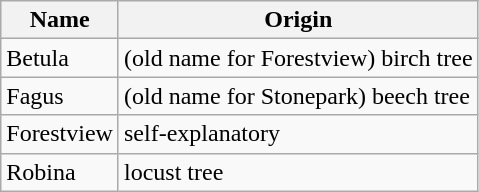<table class="wikitable">
<tr>
<th>Name</th>
<th>Origin</th>
</tr>
<tr>
<td>Betula</td>
<td>(old name for Forestview) birch tree</td>
</tr>
<tr>
<td>Fagus</td>
<td>(old name for Stonepark) beech tree</td>
</tr>
<tr>
<td>Forestview</td>
<td>self-explanatory</td>
</tr>
<tr>
<td>Robina</td>
<td>locust tree</td>
</tr>
</table>
